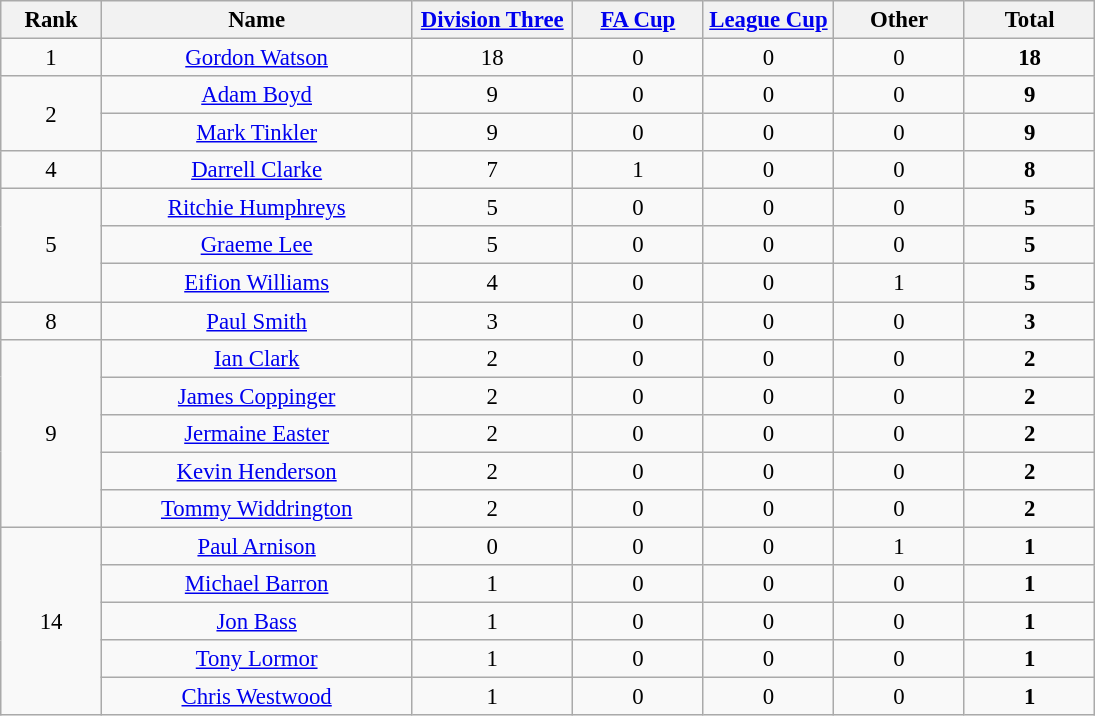<table class="wikitable" style="font-size: 95%; text-align: center;">
<tr>
<th width=60>Rank</th>
<th width=200>Name</th>
<th width=100><a href='#'>Division Three</a></th>
<th width=80><a href='#'>FA Cup</a></th>
<th width=80><a href='#'>League Cup</a></th>
<th width=80>Other</th>
<th width=80><strong>Total</strong></th>
</tr>
<tr>
<td>1</td>
<td><a href='#'>Gordon Watson</a></td>
<td>18</td>
<td>0</td>
<td>0</td>
<td>0</td>
<td><strong>18</strong></td>
</tr>
<tr>
<td rowspan=2>2</td>
<td><a href='#'>Adam Boyd</a></td>
<td>9</td>
<td>0</td>
<td>0</td>
<td>0</td>
<td><strong>9</strong></td>
</tr>
<tr>
<td><a href='#'>Mark Tinkler</a></td>
<td>9</td>
<td>0</td>
<td>0</td>
<td>0</td>
<td><strong>9</strong></td>
</tr>
<tr>
<td>4</td>
<td><a href='#'>Darrell Clarke</a></td>
<td>7</td>
<td>1</td>
<td>0</td>
<td>0</td>
<td><strong>8</strong></td>
</tr>
<tr>
<td rowspan=3>5</td>
<td><a href='#'>Ritchie Humphreys</a></td>
<td>5</td>
<td>0</td>
<td>0</td>
<td>0</td>
<td><strong>5</strong></td>
</tr>
<tr>
<td><a href='#'>Graeme Lee</a></td>
<td>5</td>
<td>0</td>
<td>0</td>
<td>0</td>
<td><strong>5</strong></td>
</tr>
<tr>
<td><a href='#'>Eifion Williams</a></td>
<td>4</td>
<td>0</td>
<td>0</td>
<td>1</td>
<td><strong>5</strong></td>
</tr>
<tr>
<td>8</td>
<td><a href='#'>Paul Smith</a></td>
<td>3</td>
<td>0</td>
<td>0</td>
<td>0</td>
<td><strong>3</strong></td>
</tr>
<tr>
<td rowspan=5>9</td>
<td><a href='#'>Ian Clark</a></td>
<td>2</td>
<td>0</td>
<td>0</td>
<td>0</td>
<td><strong>2</strong></td>
</tr>
<tr>
<td><a href='#'>James Coppinger</a></td>
<td>2</td>
<td>0</td>
<td>0</td>
<td>0</td>
<td><strong>2</strong></td>
</tr>
<tr>
<td><a href='#'>Jermaine Easter</a></td>
<td>2</td>
<td>0</td>
<td>0</td>
<td>0</td>
<td><strong>2</strong></td>
</tr>
<tr>
<td><a href='#'>Kevin Henderson</a></td>
<td>2</td>
<td>0</td>
<td>0</td>
<td>0</td>
<td><strong>2</strong></td>
</tr>
<tr>
<td><a href='#'>Tommy Widdrington</a></td>
<td>2</td>
<td>0</td>
<td>0</td>
<td>0</td>
<td><strong>2</strong></td>
</tr>
<tr>
<td rowspan=5>14</td>
<td><a href='#'>Paul Arnison</a></td>
<td>0</td>
<td>0</td>
<td>0</td>
<td>1</td>
<td><strong>1</strong></td>
</tr>
<tr>
<td><a href='#'>Michael Barron</a></td>
<td>1</td>
<td>0</td>
<td>0</td>
<td>0</td>
<td><strong>1</strong></td>
</tr>
<tr>
<td><a href='#'>Jon Bass</a></td>
<td>1</td>
<td>0</td>
<td>0</td>
<td>0</td>
<td><strong>1</strong></td>
</tr>
<tr>
<td><a href='#'>Tony Lormor</a></td>
<td>1</td>
<td>0</td>
<td>0</td>
<td>0</td>
<td><strong>1</strong></td>
</tr>
<tr>
<td><a href='#'>Chris Westwood</a></td>
<td>1</td>
<td>0</td>
<td>0</td>
<td>0</td>
<td><strong>1</strong></td>
</tr>
</table>
